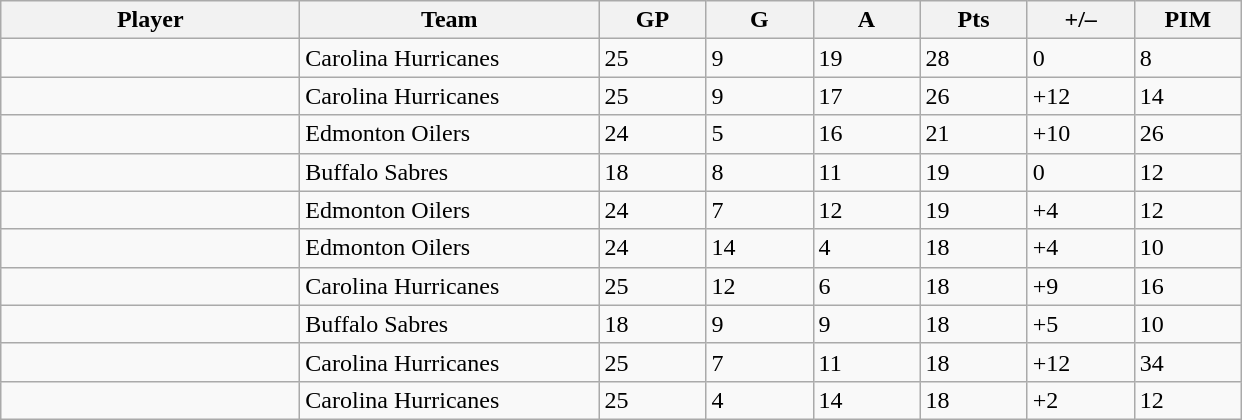<table class="wikitable sortable">
<tr>
<th style="width:12em">Player</th>
<th style="width:12em">Team</th>
<th style="width:4em">GP</th>
<th style="width:4em">G</th>
<th style="width:4em">A</th>
<th style="width:4em">Pts</th>
<th style="width:4em">+/–</th>
<th style="width:4em">PIM</th>
</tr>
<tr>
<td></td>
<td>Carolina Hurricanes</td>
<td>25</td>
<td>9</td>
<td>19</td>
<td>28</td>
<td>0</td>
<td>8</td>
</tr>
<tr>
<td></td>
<td>Carolina Hurricanes</td>
<td>25</td>
<td>9</td>
<td>17</td>
<td>26</td>
<td>+12</td>
<td>14</td>
</tr>
<tr>
<td></td>
<td>Edmonton Oilers</td>
<td>24</td>
<td>5</td>
<td>16</td>
<td>21</td>
<td>+10</td>
<td>26</td>
</tr>
<tr>
<td></td>
<td>Buffalo Sabres</td>
<td>18</td>
<td>8</td>
<td>11</td>
<td>19</td>
<td>0</td>
<td>12</td>
</tr>
<tr>
<td></td>
<td>Edmonton Oilers</td>
<td>24</td>
<td>7</td>
<td>12</td>
<td>19</td>
<td>+4</td>
<td>12</td>
</tr>
<tr>
<td></td>
<td>Edmonton Oilers</td>
<td>24</td>
<td>14</td>
<td>4</td>
<td>18</td>
<td>+4</td>
<td>10</td>
</tr>
<tr>
<td></td>
<td>Carolina Hurricanes</td>
<td>25</td>
<td>12</td>
<td>6</td>
<td>18</td>
<td>+9</td>
<td>16</td>
</tr>
<tr>
<td></td>
<td>Buffalo Sabres</td>
<td>18</td>
<td>9</td>
<td>9</td>
<td>18</td>
<td>+5</td>
<td>10</td>
</tr>
<tr>
<td></td>
<td>Carolina Hurricanes</td>
<td>25</td>
<td>7</td>
<td>11</td>
<td>18</td>
<td>+12</td>
<td>34</td>
</tr>
<tr>
<td></td>
<td>Carolina Hurricanes</td>
<td>25</td>
<td>4</td>
<td>14</td>
<td>18</td>
<td>+2</td>
<td>12</td>
</tr>
</table>
